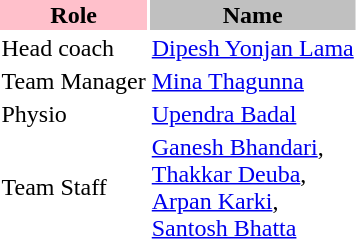<table class="toccolours">
<tr>
<th style="background:pink;">Role</th>
<th style="background:silver;">Name</th>
</tr>
<tr>
<td>Head coach</td>
<td> <a href='#'>Dipesh Yonjan Lama</a></td>
</tr>
<tr>
<td>Team Manager</td>
<td> <a href='#'>Mina Thagunna</a></td>
</tr>
<tr>
<td>Physio</td>
<td> <a href='#'>Upendra Badal</a></td>
</tr>
<tr>
<td>Team Staff</td>
<td> <a href='#'>Ganesh Bhandari</a>,<br> <a href='#'>Thakkar Deuba</a>, <br><a href='#'>Arpan Karki</a>,<br> <a href='#'>Santosh Bhatta</a></td>
</tr>
<tr>
</tr>
</table>
